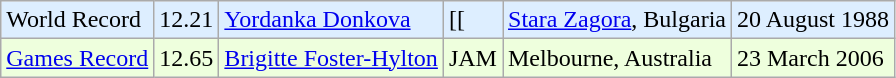<table class="wikitable">
<tr bgcolor = "ddeeff">
<td>World Record</td>
<td>12.21</td>
<td><a href='#'>Yordanka Donkova</a></td>
<td>[[</td>
<td><a href='#'>Stara Zagora</a>, Bulgaria</td>
<td>20 August 1988</td>
</tr>
<tr bgcolor = "eeffdd">
<td><a href='#'>Games Record</a></td>
<td>12.65</td>
<td><a href='#'>Brigitte Foster-Hylton</a></td>
<td>JAM</td>
<td>Melbourne, Australia</td>
<td>23 March 2006</td>
</tr>
</table>
